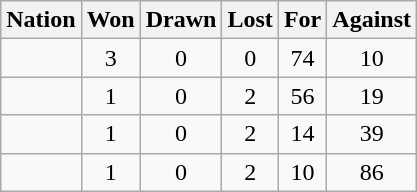<table class="wikitable" style="text-align:center;">
<tr>
<th>Nation</th>
<th>Won</th>
<th>Drawn</th>
<th>Lost</th>
<th>For</th>
<th>Against</th>
</tr>
<tr>
<td align=left></td>
<td>3</td>
<td>0</td>
<td>0</td>
<td>74</td>
<td>10</td>
</tr>
<tr>
<td align=left></td>
<td>1</td>
<td>0</td>
<td>2</td>
<td>56</td>
<td>19</td>
</tr>
<tr>
<td align=left></td>
<td>1</td>
<td>0</td>
<td>2</td>
<td>14</td>
<td>39</td>
</tr>
<tr>
<td align=left></td>
<td>1</td>
<td>0</td>
<td>2</td>
<td>10</td>
<td>86</td>
</tr>
</table>
